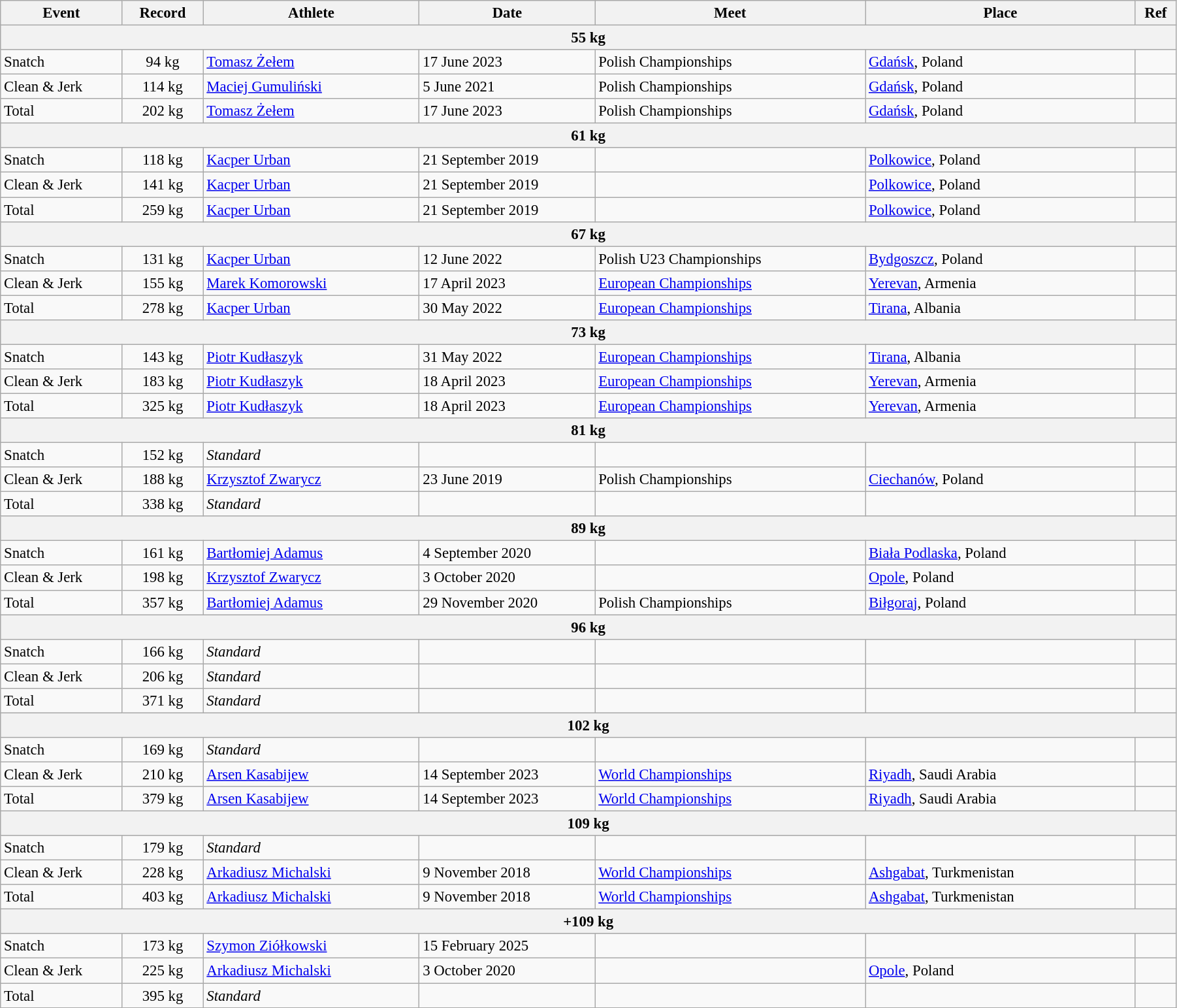<table class="wikitable" style="font-size:95%; width: 95%;">
<tr>
<th width=9%>Event</th>
<th width=6%>Record</th>
<th width=16%>Athlete</th>
<th width=13%>Date</th>
<th width=20%>Meet</th>
<th width=20%>Place</th>
<th width=3%>Ref</th>
</tr>
<tr bgcolor="#DDDDDD">
<th colspan="7">55 kg</th>
</tr>
<tr>
<td>Snatch</td>
<td align="center">94 kg</td>
<td><a href='#'>Tomasz Żełem</a></td>
<td>17 June 2023</td>
<td>Polish Championships</td>
<td><a href='#'>Gdańsk</a>, Poland</td>
<td></td>
</tr>
<tr>
<td>Clean & Jerk</td>
<td align="center">114 kg</td>
<td><a href='#'>Maciej Gumuliński</a></td>
<td>5 June 2021</td>
<td>Polish Championships</td>
<td><a href='#'>Gdańsk</a>, Poland</td>
<td></td>
</tr>
<tr>
<td>Total</td>
<td align="center">202 kg</td>
<td><a href='#'>Tomasz Żełem</a></td>
<td>17 June 2023</td>
<td>Polish Championships</td>
<td><a href='#'>Gdańsk</a>, Poland</td>
<td></td>
</tr>
<tr bgcolor="#DDDDDD">
<th colspan="7">61 kg</th>
</tr>
<tr>
<td>Snatch</td>
<td align="center">118 kg</td>
<td><a href='#'>Kacper Urban</a></td>
<td>21 September 2019</td>
<td></td>
<td><a href='#'>Polkowice</a>, Poland</td>
<td></td>
</tr>
<tr>
<td>Clean & Jerk</td>
<td align="center">141 kg</td>
<td><a href='#'>Kacper Urban</a></td>
<td>21 September 2019</td>
<td></td>
<td><a href='#'>Polkowice</a>, Poland</td>
<td></td>
</tr>
<tr>
<td>Total</td>
<td align="center">259 kg</td>
<td><a href='#'>Kacper Urban</a></td>
<td>21 September 2019</td>
<td></td>
<td><a href='#'>Polkowice</a>, Poland</td>
<td></td>
</tr>
<tr bgcolor="#DDDDDD">
<th colspan="7">67 kg</th>
</tr>
<tr>
<td>Snatch</td>
<td align="center">131 kg</td>
<td><a href='#'>Kacper Urban</a></td>
<td>12 June 2022</td>
<td>Polish U23 Championships</td>
<td><a href='#'>Bydgoszcz</a>, Poland</td>
<td></td>
</tr>
<tr>
<td>Clean & Jerk</td>
<td align="center">155 kg</td>
<td><a href='#'>Marek Komorowski</a></td>
<td>17 April 2023</td>
<td><a href='#'>European Championships</a></td>
<td><a href='#'>Yerevan</a>, Armenia</td>
<td></td>
</tr>
<tr>
<td>Total</td>
<td align="center">278 kg</td>
<td><a href='#'>Kacper Urban</a></td>
<td>30 May 2022</td>
<td><a href='#'>European Championships</a></td>
<td><a href='#'>Tirana</a>, Albania</td>
<td></td>
</tr>
<tr bgcolor="#DDDDDD">
<th colspan="7">73 kg</th>
</tr>
<tr>
<td>Snatch</td>
<td align="center">143 kg</td>
<td><a href='#'>Piotr Kudłaszyk</a></td>
<td>31 May 2022</td>
<td><a href='#'>European Championships</a></td>
<td><a href='#'>Tirana</a>, Albania</td>
<td></td>
</tr>
<tr>
<td>Clean & Jerk</td>
<td align="center">183 kg</td>
<td><a href='#'>Piotr Kudłaszyk</a></td>
<td>18 April 2023</td>
<td><a href='#'>European Championships</a></td>
<td><a href='#'>Yerevan</a>, Armenia</td>
<td></td>
</tr>
<tr>
<td>Total</td>
<td align="center">325 kg</td>
<td><a href='#'>Piotr Kudłaszyk</a></td>
<td>18 April 2023</td>
<td><a href='#'>European Championships</a></td>
<td><a href='#'>Yerevan</a>, Armenia</td>
<td></td>
</tr>
<tr bgcolor="#DDDDDD">
<th colspan="7">81 kg</th>
</tr>
<tr>
<td>Snatch</td>
<td align="center">152 kg</td>
<td><em>Standard</em></td>
<td></td>
<td></td>
<td></td>
<td></td>
</tr>
<tr>
<td>Clean & Jerk</td>
<td align="center">188 kg</td>
<td><a href='#'>Krzysztof Zwarycz</a></td>
<td>23 June 2019</td>
<td>Polish Championships</td>
<td><a href='#'>Ciechanów</a>, Poland</td>
<td></td>
</tr>
<tr>
<td>Total</td>
<td align="center">338 kg</td>
<td><em>Standard</em></td>
<td></td>
<td></td>
<td></td>
<td></td>
</tr>
<tr bgcolor="#DDDDDD">
<th colspan="7">89 kg</th>
</tr>
<tr>
<td>Snatch</td>
<td align="center">161 kg</td>
<td><a href='#'>Bartłomiej Adamus</a></td>
<td>4 September 2020</td>
<td></td>
<td><a href='#'>Biała Podlaska</a>, Poland</td>
<td></td>
</tr>
<tr>
<td>Clean & Jerk</td>
<td align="center">198 kg</td>
<td><a href='#'>Krzysztof Zwarycz</a></td>
<td>3 October 2020</td>
<td></td>
<td><a href='#'>Opole</a>, Poland</td>
<td></td>
</tr>
<tr>
<td>Total</td>
<td align="center">357 kg</td>
<td><a href='#'>Bartłomiej Adamus</a></td>
<td>29 November 2020</td>
<td>Polish Championships</td>
<td><a href='#'>Biłgoraj</a>, Poland</td>
<td></td>
</tr>
<tr bgcolor="#DDDDDD">
<th colspan="7">96 kg</th>
</tr>
<tr>
<td>Snatch</td>
<td align="center">166 kg</td>
<td><em>Standard</em></td>
<td></td>
<td></td>
<td></td>
<td></td>
</tr>
<tr>
<td>Clean & Jerk</td>
<td align="center">206 kg</td>
<td><em>Standard</em></td>
<td></td>
<td></td>
<td></td>
<td></td>
</tr>
<tr>
<td>Total</td>
<td align="center">371 kg</td>
<td><em>Standard</em></td>
<td></td>
<td></td>
<td></td>
<td></td>
</tr>
<tr bgcolor="#DDDDDD">
<th colspan="7">102 kg</th>
</tr>
<tr>
<td>Snatch</td>
<td align="center">169 kg</td>
<td><em>Standard</em></td>
<td></td>
<td></td>
<td></td>
<td></td>
</tr>
<tr>
<td>Clean & Jerk</td>
<td align=center>210 kg</td>
<td><a href='#'>Arsen Kasabijew</a></td>
<td>14 September 2023</td>
<td><a href='#'>World Championships</a></td>
<td><a href='#'>Riyadh</a>, Saudi Arabia</td>
<td></td>
</tr>
<tr>
<td>Total</td>
<td align=center>379 kg</td>
<td><a href='#'>Arsen Kasabijew</a></td>
<td>14 September 2023</td>
<td><a href='#'>World Championships</a></td>
<td><a href='#'>Riyadh</a>, Saudi Arabia</td>
<td></td>
</tr>
<tr bgcolor="#DDDDDD">
<th colspan="7">109 kg</th>
</tr>
<tr>
<td>Snatch</td>
<td align="center">179 kg</td>
<td><em>Standard</em></td>
<td></td>
<td></td>
<td></td>
<td></td>
</tr>
<tr>
<td>Clean & Jerk</td>
<td align="center">228 kg</td>
<td><a href='#'>Arkadiusz Michalski</a></td>
<td>9 November 2018</td>
<td><a href='#'>World Championships</a></td>
<td><a href='#'>Ashgabat</a>, Turkmenistan</td>
<td></td>
</tr>
<tr>
<td>Total</td>
<td align="center">403 kg</td>
<td><a href='#'>Arkadiusz Michalski</a></td>
<td>9 November 2018</td>
<td><a href='#'>World Championships</a></td>
<td><a href='#'>Ashgabat</a>, Turkmenistan</td>
<td></td>
</tr>
<tr bgcolor="#DDDDDD">
<th colspan="7">+109 kg</th>
</tr>
<tr>
<td>Snatch</td>
<td align="center">173 kg</td>
<td><a href='#'>Szymon Ziółkowski</a></td>
<td>15 February 2025</td>
<td></td>
<td></td>
<td></td>
</tr>
<tr>
<td>Clean & Jerk</td>
<td align="center">225 kg</td>
<td><a href='#'>Arkadiusz Michalski</a></td>
<td>3 October 2020</td>
<td></td>
<td><a href='#'>Opole</a>, Poland</td>
<td></td>
</tr>
<tr>
<td>Total</td>
<td align="center">395 kg</td>
<td><em>Standard</em></td>
<td></td>
<td></td>
<td></td>
<td></td>
</tr>
</table>
